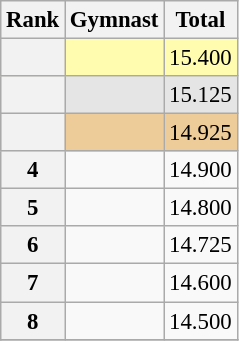<table class="wikitable sortable" style="text-align:center; font-size:95%">
<tr>
<th scope=col>Rank</th>
<th scope=col>Gymnast</th>
<th scope=col>Total</th>
</tr>
<tr bgcolor=fffcaf>
<th scope=row style="text-align:center"></th>
<td align=left></td>
<td>15.400</td>
</tr>
<tr bgcolor=e5e5e5>
<th scope=row style="text-align:center"></th>
<td align=left></td>
<td>15.125</td>
</tr>
<tr bgcolor=eecc99>
<th scope=row style="text-align:center"></th>
<td align=left></td>
<td>14.925</td>
</tr>
<tr>
<th scope=row style="text-align:center">4</th>
<td align=left></td>
<td>14.900</td>
</tr>
<tr>
<th scope=row style="text-align:center">5</th>
<td align=left></td>
<td>14.800</td>
</tr>
<tr>
<th scope=row style="text-align:center">6</th>
<td align=left></td>
<td>14.725</td>
</tr>
<tr>
<th scope=row style="text-align:center">7</th>
<td align=left></td>
<td>14.600</td>
</tr>
<tr>
<th scope=row style="text-align:center">8</th>
<td align=left></td>
<td>14.500</td>
</tr>
<tr>
</tr>
</table>
